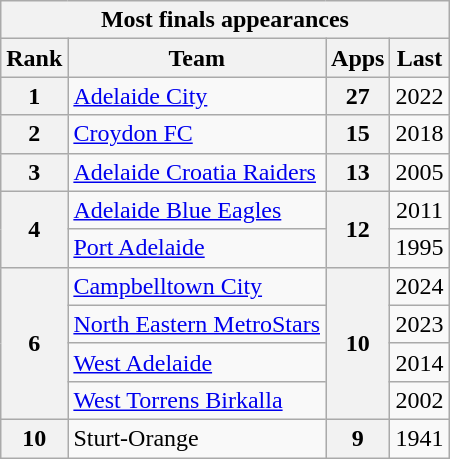<table class="wikitable">
<tr>
<th colspan=4>Most finals appearances</th>
</tr>
<tr>
<th>Rank</th>
<th>Team</th>
<th>Apps</th>
<th>Last</th>
</tr>
<tr>
<th>1</th>
<td><a href='#'>Adelaide City</a></td>
<th>27</th>
<td align=center>2022</td>
</tr>
<tr>
<th>2</th>
<td><a href='#'>Croydon FC</a></td>
<th>15</th>
<td align=center>2018</td>
</tr>
<tr>
<th>3</th>
<td><a href='#'>Adelaide Croatia Raiders</a></td>
<th>13</th>
<td align=center>2005</td>
</tr>
<tr>
<th rowspan=2>4</th>
<td><a href='#'>Adelaide Blue Eagles</a></td>
<th rowspan=2>12</th>
<td align=center>2011</td>
</tr>
<tr>
<td><a href='#'>Port Adelaide</a></td>
<td align=center>1995</td>
</tr>
<tr>
<th rowspan=4>6</th>
<td><a href='#'>Campbelltown City</a></td>
<th rowspan=4>10</th>
<td align=center>2024</td>
</tr>
<tr>
<td><a href='#'>North Eastern MetroStars</a></td>
<td align=center>2023</td>
</tr>
<tr>
<td><a href='#'>West Adelaide</a></td>
<td align=center>2014</td>
</tr>
<tr>
<td><a href='#'>West Torrens Birkalla</a></td>
<td align=center>2002</td>
</tr>
<tr>
<th rowspan=2>10</th>
<td>Sturt-Orange</td>
<th rowspan=2>9</th>
<td align=center>1941</td>
</tr>
</table>
